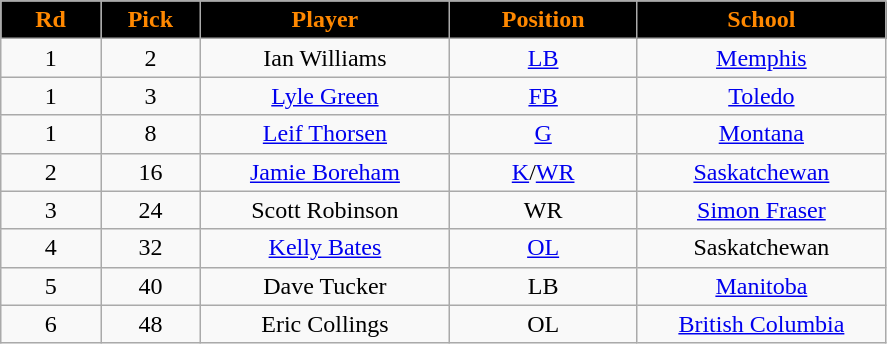<table class="wikitable sortable">
<tr>
<th style="background:black;color:#FF8800;"  width="8%">Rd</th>
<th style="background:black;color:#FF8800;"  width="8%">Pick</th>
<th style="background:black;color:#FF8800;"  width="20%">Player</th>
<th style="background:black;color:#FF8800;"  width="15%">Position</th>
<th style="background:black;color:#FF8800;"  width="20%">School</th>
</tr>
<tr align="center">
<td align=center>1</td>
<td>2</td>
<td>Ian Williams</td>
<td><a href='#'>LB</a></td>
<td><a href='#'>Memphis</a></td>
</tr>
<tr align="center">
<td align=center>1</td>
<td>3</td>
<td><a href='#'>Lyle Green</a></td>
<td><a href='#'>FB</a></td>
<td><a href='#'>Toledo</a></td>
</tr>
<tr align="center">
<td align=center>1</td>
<td>8</td>
<td><a href='#'>Leif Thorsen</a></td>
<td><a href='#'>G</a></td>
<td><a href='#'>Montana</a></td>
</tr>
<tr align="center">
<td align=center>2</td>
<td>16</td>
<td><a href='#'>Jamie Boreham</a></td>
<td><a href='#'>K</a>/<a href='#'>WR</a></td>
<td><a href='#'>Saskatchewan</a></td>
</tr>
<tr align="center">
<td align=center>3</td>
<td>24</td>
<td>Scott Robinson</td>
<td>WR</td>
<td><a href='#'>Simon Fraser</a></td>
</tr>
<tr align="center">
<td align=center>4</td>
<td>32</td>
<td><a href='#'>Kelly Bates</a></td>
<td><a href='#'>OL</a></td>
<td>Saskatchewan</td>
</tr>
<tr align="center">
<td align=center>5</td>
<td>40</td>
<td>Dave Tucker</td>
<td>LB</td>
<td><a href='#'>Manitoba</a></td>
</tr>
<tr align="center">
<td align=center>6</td>
<td>48</td>
<td>Eric Collings</td>
<td>OL</td>
<td><a href='#'>British Columbia</a></td>
</tr>
</table>
